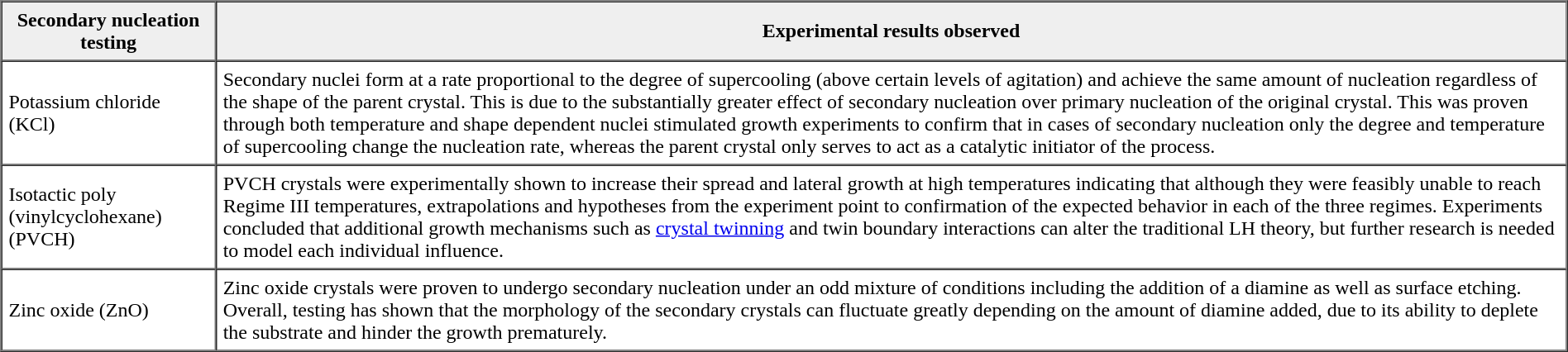<table border="1" cellpadding="5" cellspacing="0" align="center">
<tr>
<th scope="col" style="background:#efefef;">Secondary nucleation testing</th>
<th scope="col" style="background:#efefef;">Experimental results observed</th>
</tr>
<tr>
<td>Potassium chloride (KCl)</td>
<td>Secondary nuclei form at a rate proportional to the degree of supercooling (above certain levels of agitation) and achieve the same amount of nucleation regardless of the shape of the parent crystal. This is due to the substantially greater effect of secondary nucleation over primary nucleation of the original crystal. This was proven through both temperature and shape dependent nuclei stimulated growth experiments to confirm that in cases of secondary nucleation only the degree and temperature of supercooling change the nucleation rate, whereas the parent crystal only serves to act as a catalytic initiator of the process.</td>
</tr>
<tr>
<td>Isotactic poly (vinylcyclohexane) (PVCH)</td>
<td>PVCH crystals were experimentally shown to increase their spread and lateral growth at high temperatures indicating that although they were feasibly unable to reach Regime III temperatures, extrapolations and hypotheses from the experiment point to confirmation of the expected behavior in each of the three regimes. Experiments concluded that additional growth mechanisms such as <a href='#'>crystal twinning</a> and twin boundary interactions can alter the traditional LH theory, but further research is needed to model each individual influence.</td>
</tr>
<tr>
<td>Zinc oxide (ZnO)</td>
<td>Zinc oxide crystals were proven to undergo secondary nucleation under an odd mixture of conditions including the addition of a diamine as well as surface etching. Overall, testing has shown that the morphology of the secondary crystals can fluctuate greatly depending on the amount of diamine added, due to its ability to deplete the substrate and hinder the growth prematurely.</td>
</tr>
<tr>
</tr>
</table>
